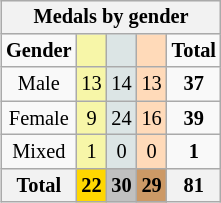<table class="wikitable" style="font-size:85%; float:right">
<tr style="background:#efefef;">
<th colspan=5>Medals by gender</th>
</tr>
<tr align=center>
<td><strong>Gender</strong></td>
<td style="background:#f7f6a8;"></td>
<td style="background:#dce5e5;"></td>
<td style="background:#ffdab9;"></td>
<td><strong>Total</strong></td>
</tr>
<tr align=center>
<td>Male</td>
<td style="background:#F7F6A8;">13</td>
<td style="background:#DCE5E5;">14</td>
<td style="background:#FFDAB9;">13</td>
<td><strong>37</strong></td>
</tr>
<tr align=center>
<td>Female</td>
<td style="background:#F7F6A8;">9</td>
<td style="background:#DCE5E5;">24</td>
<td style="background:#FFDAB9;">16</td>
<td><strong>39</strong></td>
</tr>
<tr align=center>
<td>Mixed</td>
<td style="background:#F7F6A8;">1</td>
<td style="background:#DCE5E5;">0</td>
<td style="background:#FFDAB9;">0</td>
<td><strong>1</strong></td>
</tr>
<tr align=center>
<th>Total</th>
<th style="background:gold;">22</th>
<th style="background:silver;">30</th>
<th style="background:#c96;">29</th>
<th>81</th>
</tr>
</table>
